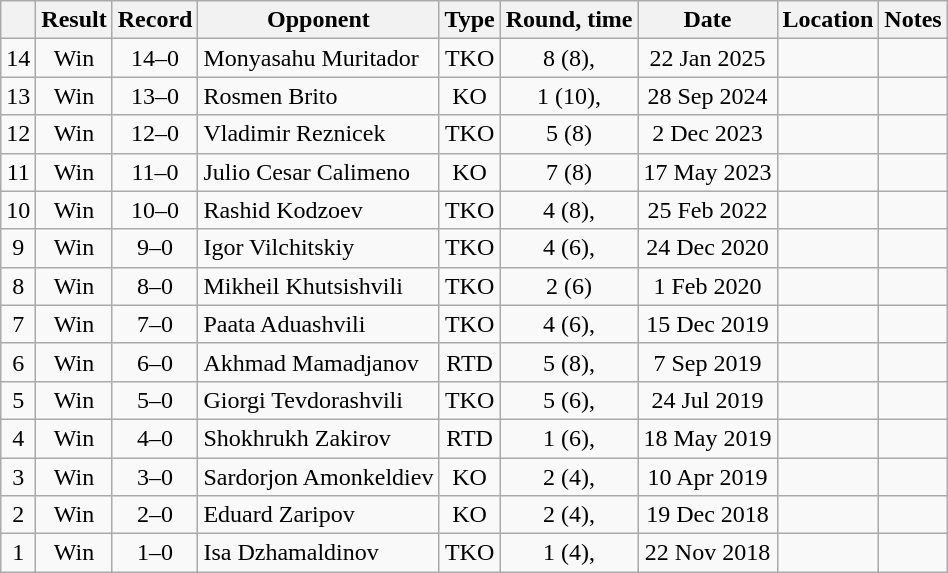<table class="wikitable" style="text-align:center">
<tr>
<th></th>
<th>Result</th>
<th>Record</th>
<th>Opponent</th>
<th>Type</th>
<th>Round, time</th>
<th>Date</th>
<th>Location</th>
<th>Notes</th>
</tr>
<tr>
<td>14</td>
<td>Win</td>
<td>14–0</td>
<td style="text-align:left;">Monyasahu Muritador</td>
<td>TKO</td>
<td>8 (8), </td>
<td>22 Jan 2025</td>
<td style="text-align:left;"></td>
<td></td>
</tr>
<tr>
<td>13</td>
<td>Win</td>
<td>13–0</td>
<td style="text-align:left;">Rosmen Brito</td>
<td>KO</td>
<td>1 (10), </td>
<td>28 Sep 2024</td>
<td style="text-align:left;"></td>
<td></td>
</tr>
<tr>
<td>12</td>
<td>Win</td>
<td>12–0</td>
<td style="text-align:left;">Vladimir Reznicek</td>
<td>TKO</td>
<td>5 (8)</td>
<td>2 Dec 2023</td>
<td style="text-align:left;"></td>
<td></td>
</tr>
<tr>
<td>11</td>
<td>Win</td>
<td>11–0</td>
<td style="text-align:left;">Julio Cesar Calimeno</td>
<td>KO</td>
<td>7 (8)</td>
<td>17 May 2023</td>
<td style="text-align:left;"></td>
<td></td>
</tr>
<tr>
<td>10</td>
<td>Win</td>
<td>10–0</td>
<td style="text-align:left;">Rashid Kodzoev</td>
<td>TKO</td>
<td>4 (8), </td>
<td>25 Feb 2022</td>
<td style="text-align:left;"></td>
<td></td>
</tr>
<tr>
<td>9</td>
<td>Win</td>
<td>9–0</td>
<td style="text-align:left;">Igor Vilchitskiy</td>
<td>TKO</td>
<td>4 (6), </td>
<td>24 Dec 2020</td>
<td style="text-align:left;"></td>
<td></td>
</tr>
<tr>
<td>8</td>
<td>Win</td>
<td>8–0</td>
<td style="text-align:left;">Mikheil Khutsishvili</td>
<td>TKO</td>
<td>2 (6)</td>
<td>1 Feb 2020</td>
<td style="text-align:left;"></td>
<td></td>
</tr>
<tr>
<td>7</td>
<td>Win</td>
<td>7–0</td>
<td style="text-align:left;">Paata Aduashvili</td>
<td>TKO</td>
<td>4 (6), </td>
<td>15 Dec 2019</td>
<td style="text-align:left;"></td>
<td></td>
</tr>
<tr>
<td>6</td>
<td>Win</td>
<td>6–0</td>
<td style="text-align:left;">Akhmad Mamadjanov</td>
<td>RTD</td>
<td>5 (8), </td>
<td>7 Sep 2019</td>
<td style="text-align:left;"></td>
<td></td>
</tr>
<tr>
<td>5</td>
<td>Win</td>
<td>5–0</td>
<td style="text-align:left;">Giorgi Tevdorashvili</td>
<td>TKO</td>
<td>5 (6), </td>
<td>24 Jul 2019</td>
<td style="text-align:left;"></td>
<td></td>
</tr>
<tr>
<td>4</td>
<td>Win</td>
<td>4–0</td>
<td style="text-align:left;">Shokhrukh Zakirov</td>
<td>RTD</td>
<td>1 (6), </td>
<td>18 May 2019</td>
<td style="text-align:left;"></td>
<td></td>
</tr>
<tr>
<td>3</td>
<td>Win</td>
<td>3–0</td>
<td style="text-align:left;">Sardorjon Amonkeldiev</td>
<td>KO</td>
<td>2 (4), </td>
<td>10 Apr 2019</td>
<td style="text-align:left;"></td>
<td></td>
</tr>
<tr>
<td>2</td>
<td>Win</td>
<td>2–0</td>
<td style="text-align:left;">Eduard Zaripov</td>
<td>KO</td>
<td>2 (4), </td>
<td>19 Dec 2018</td>
<td style="text-align:left;"></td>
<td></td>
</tr>
<tr>
<td>1</td>
<td>Win</td>
<td>1–0</td>
<td style="text-align:left;">Isa Dzhamaldinov</td>
<td>TKO</td>
<td>1 (4), </td>
<td>22 Nov 2018</td>
<td style="text-align:left;"></td>
<td></td>
</tr>
</table>
